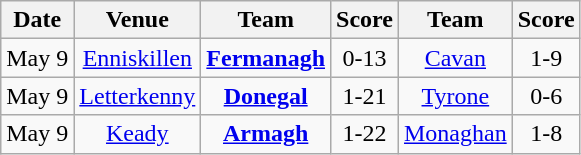<table class="wikitable">
<tr>
<th>Date</th>
<th>Venue</th>
<th>Team</th>
<th>Score</th>
<th>Team</th>
<th>Score</th>
</tr>
<tr align="center">
<td>May 9</td>
<td><a href='#'>Enniskillen</a></td>
<td><strong><a href='#'>Fermanagh</a></strong></td>
<td>0-13</td>
<td><a href='#'>Cavan</a></td>
<td>1-9</td>
</tr>
<tr align="center">
<td>May 9</td>
<td><a href='#'>Letterkenny</a></td>
<td><strong><a href='#'>Donegal</a></strong></td>
<td>1-21</td>
<td><a href='#'>Tyrone</a></td>
<td>0-6</td>
</tr>
<tr align="center">
<td>May 9</td>
<td><a href='#'>Keady</a></td>
<td><strong><a href='#'>Armagh</a></strong></td>
<td>1-22</td>
<td><a href='#'>Monaghan</a></td>
<td>1-8</td>
</tr>
</table>
